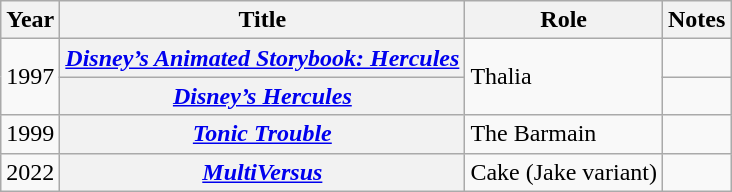<table class="wikitable plainrowheaders sortable">
<tr>
<th scope="col">Year</th>
<th scope="col">Title</th>
<th scope="col" class="unsortable">Role</th>
<th scope="col" class="unsortable">Notes</th>
</tr>
<tr>
<td rowspan=2>1997</td>
<th scope="row"><em><a href='#'>Disney’s Animated Storybook: Hercules</a></em></th>
<td rowspan=2>Thalia</td>
<td></td>
</tr>
<tr>
<th scope="row"><em><a href='#'>Disney’s Hercules</a></em></th>
<td></td>
</tr>
<tr>
<td>1999</td>
<th scope="row"><em><a href='#'>Tonic Trouble</a></em></th>
<td>The Barmain</td>
<td></td>
</tr>
<tr>
<td>2022</td>
<th scope="row"><em><a href='#'>MultiVersus</a></em></th>
<td>Cake (Jake variant)</td>
<td></td>
</tr>
</table>
